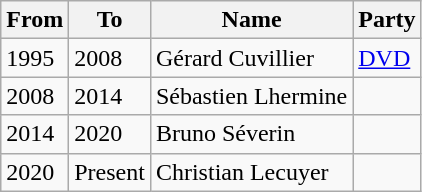<table class="wikitable">
<tr>
<th>From</th>
<th>To</th>
<th>Name</th>
<th>Party</th>
</tr>
<tr>
<td>1995</td>
<td>2008</td>
<td>Gérard Cuvillier</td>
<td><a href='#'>DVD</a></td>
</tr>
<tr>
<td>2008</td>
<td>2014</td>
<td>Sébastien Lhermine</td>
<td></td>
</tr>
<tr>
<td>2014</td>
<td>2020</td>
<td>Bruno Séverin</td>
<td></td>
</tr>
<tr>
<td>2020</td>
<td>Present</td>
<td>Christian Lecuyer</td>
<td></td>
</tr>
</table>
